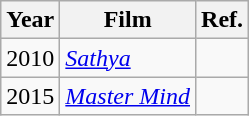<table class="wikitable sortable">
<tr>
<th>Year</th>
<th>Film</th>
<th scope="col" class="unsortable">Ref.</th>
</tr>
<tr>
<td>2010</td>
<td><em><a href='#'>Sathya</a></em></td>
<td></td>
</tr>
<tr>
<td>2015</td>
<td><em><a href='#'>Master Mind</a></em></td>
<td></td>
</tr>
</table>
